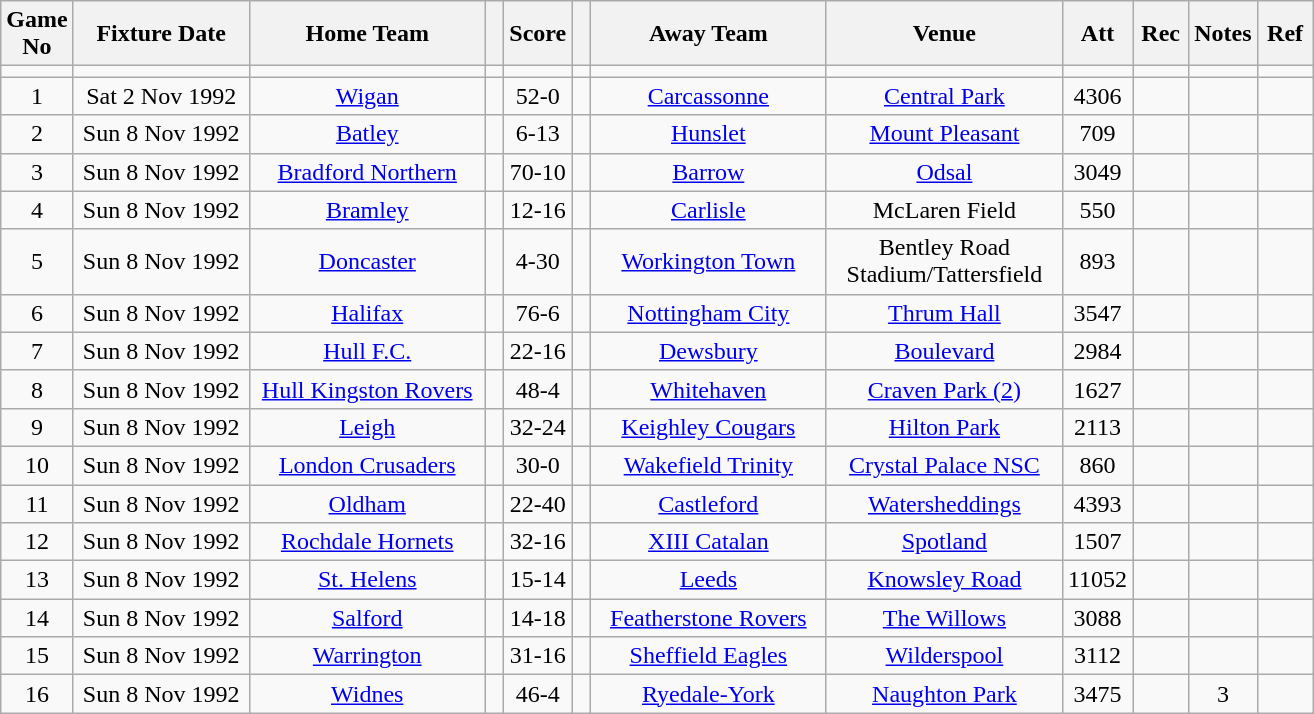<table class="wikitable" style="text-align:center;">
<tr>
<th width=10 abbr="No">Game No</th>
<th width=110 abbr="Date">Fixture Date</th>
<th width=150 abbr="Home Team">Home Team</th>
<th width=5 abbr="space"></th>
<th width=20 abbr="Score">Score</th>
<th width=5 abbr="space"></th>
<th width=150 abbr="Away Team">Away Team</th>
<th width=150 abbr="Venue">Venue</th>
<th width=30 abbr="Att">Att</th>
<th width=30 abbr="Rec">Rec</th>
<th width=20 abbr="Notes">Notes</th>
<th width=30 abbr="Ref">Ref</th>
</tr>
<tr>
<td></td>
<td></td>
<td></td>
<td></td>
<td></td>
<td></td>
<td></td>
<td></td>
<td></td>
<td></td>
<td></td>
<td></td>
</tr>
<tr>
<td>1</td>
<td>Sat 2 Nov 1992</td>
<td><a href='#'>Wigan</a></td>
<td></td>
<td>52-0</td>
<td></td>
<td><a href='#'>Carcassonne</a></td>
<td><a href='#'>Central Park</a></td>
<td>4306</td>
<td></td>
<td></td>
<td></td>
</tr>
<tr>
<td>2</td>
<td>Sun 8 Nov 1992</td>
<td><a href='#'>Batley</a></td>
<td></td>
<td>6-13</td>
<td></td>
<td><a href='#'>Hunslet</a></td>
<td><a href='#'>Mount Pleasant</a></td>
<td>709</td>
<td></td>
<td></td>
<td></td>
</tr>
<tr>
<td>3</td>
<td>Sun 8 Nov 1992</td>
<td><a href='#'>Bradford Northern</a></td>
<td></td>
<td>70-10</td>
<td></td>
<td><a href='#'>Barrow</a></td>
<td><a href='#'>Odsal</a></td>
<td>3049</td>
<td></td>
<td></td>
<td></td>
</tr>
<tr>
<td>4</td>
<td>Sun 8 Nov 1992</td>
<td><a href='#'>Bramley</a></td>
<td></td>
<td>12-16</td>
<td></td>
<td><a href='#'>Carlisle</a></td>
<td>McLaren Field</td>
<td>550</td>
<td></td>
<td></td>
<td></td>
</tr>
<tr>
<td>5</td>
<td>Sun 8 Nov 1992</td>
<td><a href='#'>Doncaster</a></td>
<td></td>
<td>4-30</td>
<td></td>
<td><a href='#'>Workington Town</a></td>
<td>Bentley Road Stadium/Tattersfield</td>
<td>893</td>
<td></td>
<td></td>
<td></td>
</tr>
<tr>
<td>6</td>
<td>Sun 8 Nov 1992</td>
<td><a href='#'>Halifax</a></td>
<td></td>
<td>76-6</td>
<td></td>
<td><a href='#'>Nottingham City</a></td>
<td><a href='#'>Thrum Hall</a></td>
<td>3547</td>
<td></td>
<td></td>
<td></td>
</tr>
<tr>
<td>7</td>
<td>Sun 8 Nov 1992</td>
<td><a href='#'>Hull F.C.</a></td>
<td></td>
<td>22-16</td>
<td></td>
<td><a href='#'>Dewsbury</a></td>
<td><a href='#'>Boulevard</a></td>
<td>2984</td>
<td></td>
<td></td>
<td></td>
</tr>
<tr>
<td>8</td>
<td>Sun 8 Nov 1992</td>
<td><a href='#'>Hull Kingston Rovers</a></td>
<td></td>
<td>48-4</td>
<td></td>
<td><a href='#'>Whitehaven</a></td>
<td><a href='#'>Craven Park (2)</a></td>
<td>1627</td>
<td></td>
<td></td>
<td></td>
</tr>
<tr>
<td>9</td>
<td>Sun 8 Nov 1992</td>
<td><a href='#'>Leigh</a></td>
<td></td>
<td>32-24</td>
<td></td>
<td><a href='#'>Keighley Cougars</a></td>
<td><a href='#'>Hilton Park</a></td>
<td>2113</td>
<td></td>
<td></td>
<td></td>
</tr>
<tr>
<td>10</td>
<td>Sun 8 Nov 1992</td>
<td><a href='#'>London Crusaders</a></td>
<td></td>
<td>30-0</td>
<td></td>
<td><a href='#'>Wakefield Trinity</a></td>
<td><a href='#'>Crystal Palace NSC</a></td>
<td>860</td>
<td></td>
<td></td>
<td></td>
</tr>
<tr>
<td>11</td>
<td>Sun 8 Nov 1992</td>
<td><a href='#'>Oldham</a></td>
<td></td>
<td>22-40</td>
<td></td>
<td><a href='#'>Castleford</a></td>
<td><a href='#'>Watersheddings</a></td>
<td>4393</td>
<td></td>
<td></td>
<td></td>
</tr>
<tr>
<td>12</td>
<td>Sun 8 Nov 1992</td>
<td><a href='#'>Rochdale Hornets</a></td>
<td></td>
<td>32-16</td>
<td></td>
<td><a href='#'>XIII Catalan</a></td>
<td><a href='#'>Spotland</a></td>
<td>1507</td>
<td></td>
<td></td>
<td></td>
</tr>
<tr>
<td>13</td>
<td>Sun 8 Nov 1992</td>
<td><a href='#'>St. Helens</a></td>
<td></td>
<td>15-14</td>
<td></td>
<td><a href='#'>Leeds</a></td>
<td><a href='#'>Knowsley Road</a></td>
<td>11052</td>
<td></td>
<td></td>
<td></td>
</tr>
<tr>
<td>14</td>
<td>Sun 8 Nov 1992</td>
<td><a href='#'>Salford</a></td>
<td></td>
<td>14-18</td>
<td></td>
<td><a href='#'>Featherstone Rovers</a></td>
<td><a href='#'>The Willows</a></td>
<td>3088</td>
<td></td>
<td></td>
<td></td>
</tr>
<tr>
<td>15</td>
<td>Sun 8 Nov 1992</td>
<td><a href='#'>Warrington</a></td>
<td></td>
<td>31-16</td>
<td></td>
<td><a href='#'>Sheffield Eagles</a></td>
<td><a href='#'>Wilderspool</a></td>
<td>3112</td>
<td></td>
<td></td>
<td></td>
</tr>
<tr>
<td>16</td>
<td>Sun 8 Nov 1992</td>
<td><a href='#'>Widnes</a></td>
<td></td>
<td>46-4</td>
<td></td>
<td><a href='#'>Ryedale-York</a></td>
<td><a href='#'>Naughton Park</a></td>
<td>3475</td>
<td></td>
<td>3</td>
<td></td>
</tr>
</table>
